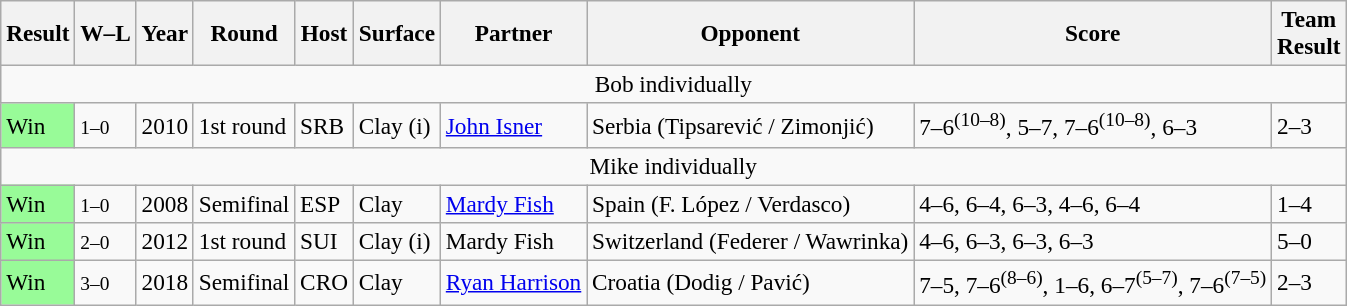<table class="sortable wikitable" style=font-size:97%>
<tr>
<th>Result</th>
<th class="unsortable">W–L</th>
<th>Year</th>
<th>Round</th>
<th>Host</th>
<th>Surface</th>
<th>Partner</th>
<th>Opponent</th>
<th class="unsortable">Score</th>
<th>Team<br>Result</th>
</tr>
<tr>
<td align="center" colspan="10">Bob individually</td>
</tr>
<tr>
<td bgcolor=98FB98>Win</td>
<td><small>1–0</small></td>
<td>2010</td>
<td>1st round</td>
<td>SRB</td>
<td>Clay (i)</td>
<td><a href='#'>John Isner</a></td>
<td> Serbia (Tipsarević / Zimonjić)</td>
<td>7–6<sup>(10–8)</sup>, 5–7, 7–6<sup>(10–8)</sup>, 6–3</td>
<td>2–3</td>
</tr>
<tr>
<td align="center" colspan="10">Mike individually</td>
</tr>
<tr>
<td bgcolor=98FB98>Win</td>
<td><small>1–0</small></td>
<td>2008</td>
<td>Semifinal</td>
<td>ESP</td>
<td>Clay</td>
<td><a href='#'>Mardy Fish</a></td>
<td> Spain (F. López / Verdasco)</td>
<td>4–6, 6–4, 6–3, 4–6, 6–4</td>
<td>1–4</td>
</tr>
<tr>
<td bgcolor=98FB98>Win</td>
<td><small>2–0</small></td>
<td>2012</td>
<td>1st round</td>
<td>SUI</td>
<td>Clay (i)</td>
<td>Mardy Fish</td>
<td> Switzerland (Federer / Wawrinka)</td>
<td>4–6, 6–3, 6–3, 6–3</td>
<td>5–0</td>
</tr>
<tr>
<td bgcolor=98FB98>Win</td>
<td><small>3–0</small></td>
<td>2018</td>
<td>Semifinal</td>
<td>CRO</td>
<td>Clay</td>
<td><a href='#'>Ryan Harrison</a></td>
<td> Croatia (Dodig / Pavić)</td>
<td>7–5, 7–6<sup>(8–6)</sup>, 1–6, 6–7<sup>(5–7)</sup>, 7–6<sup>(7–5)</sup></td>
<td>2–3</td>
</tr>
</table>
